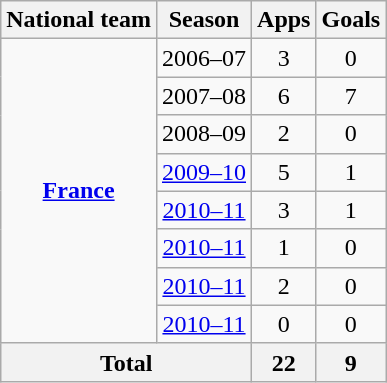<table class="wikitable" style="text-align:center">
<tr>
<th>National team</th>
<th>Season</th>
<th>Apps</th>
<th>Goals</th>
</tr>
<tr>
<td rowspan=8 valign="center"><strong><a href='#'>France</a></strong></td>
<td>2006–07</td>
<td>3</td>
<td>0</td>
</tr>
<tr>
<td>2007–08</td>
<td>6</td>
<td>7</td>
</tr>
<tr>
<td>2008–09</td>
<td>2</td>
<td>0</td>
</tr>
<tr>
<td><a href='#'>2009–10</a></td>
<td>5</td>
<td>1</td>
</tr>
<tr>
<td><a href='#'>2010–11</a></td>
<td>3</td>
<td>1</td>
</tr>
<tr>
<td><a href='#'>2010–11</a></td>
<td>1</td>
<td>0</td>
</tr>
<tr>
<td><a href='#'>2010–11</a></td>
<td>2</td>
<td>0</td>
</tr>
<tr>
<td><a href='#'>2010–11</a></td>
<td>0</td>
<td>0</td>
</tr>
<tr>
<th colspan=2>Total</th>
<th>22</th>
<th>9</th>
</tr>
</table>
